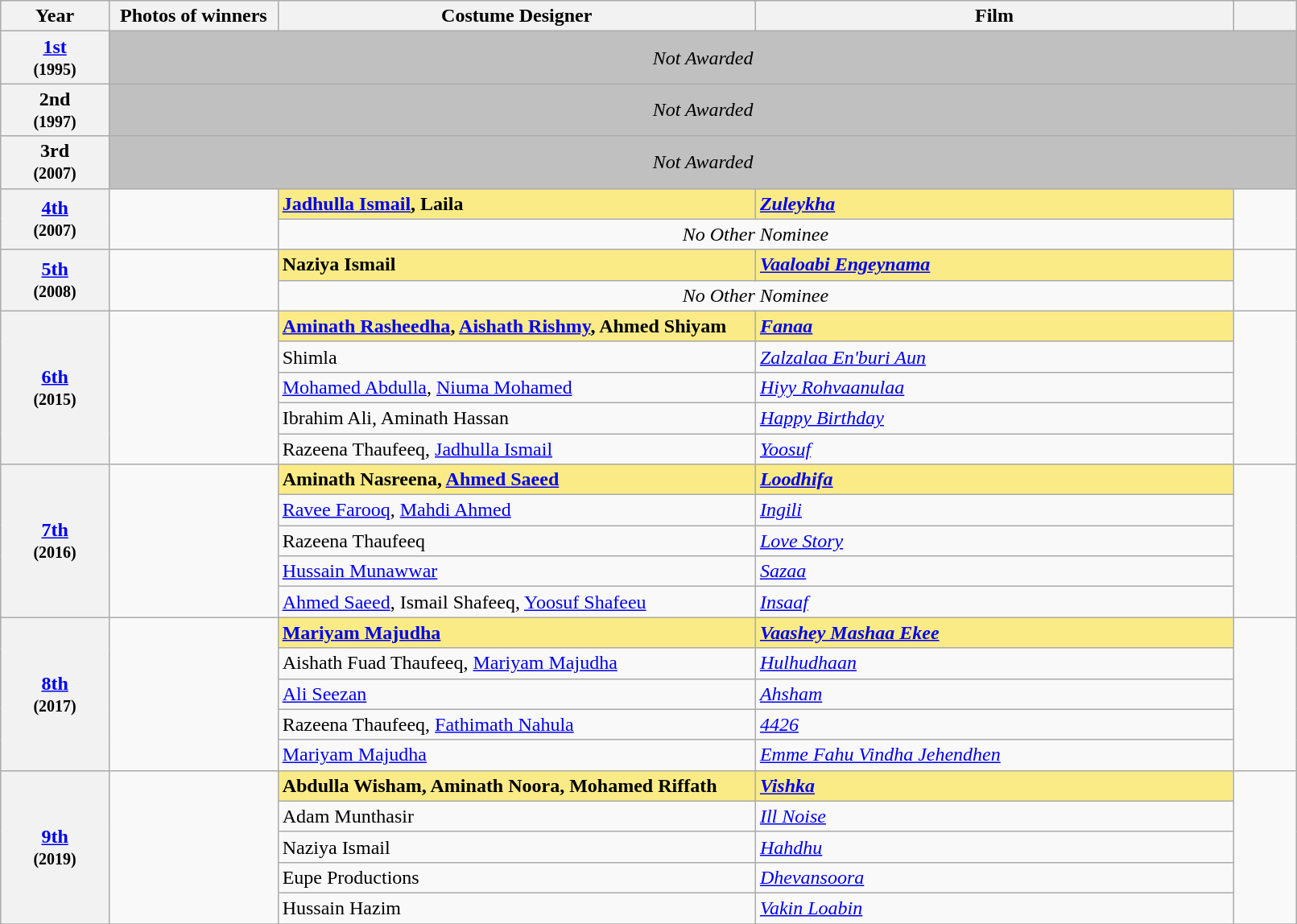<table class="wikitable sortable" style="width:85%; text-align:left;">
<tr>
<th scope="col" style="width:3%; text-align:center;">Year</th>
<th scope="col" style="width:5%;text-align:center;">Photos of winners</th>
<th scope="col" style="width:15%;text-align:center;">Costume Designer</th>
<th scope="col" style="width:15%;text-align:center;">Film</th>
<th scope="col" style="width:2%" class="unsortable"></th>
</tr>
<tr>
<th scope="row" style="text-align:center"><a href='#'>1st</a><br><small>(1995)</small></th>
<td bgcolor="#C0C0C0" align="center" colspan="4"><em>Not Awarded</em></td>
</tr>
<tr>
<th scope="row" style="text-align:center">2nd<br><small>(1997)</small></th>
<td bgcolor="#C0C0C0" align="center" colspan="4"><em>Not Awarded</em></td>
</tr>
<tr>
<th scope="row" style="text-align:center">3rd<br><small>(2007)</small></th>
<td bgcolor="#C0C0C0" align="center" colspan="4"><em>Not Awarded</em></td>
</tr>
<tr>
<th scope="row" rowspan=2 style="text-align:center"><a href='#'>4th</a><br><small>(2007)</small></th>
<td rowspan=2 style="text-align:center"></td>
<td style="background:#FAEB86;"><strong><a href='#'>Jadhulla Ismail</a>, Laila</strong></td>
<td style="background:#FAEB86;"><strong><em><a href='#'>Zuleykha</a></em></strong></td>
<td rowspan=2 style="text-align: center;"></td>
</tr>
<tr>
<td colspan=2 style="text-align:center"><em>No Other Nominee</em></td>
</tr>
<tr>
<th scope="row" rowspan=2 style="text-align:center"><a href='#'>5th</a><br><small>(2008)</small></th>
<td rowspan=2 style="text-align:center"></td>
<td style="background:#FAEB86;"><strong>Naziya Ismail</strong></td>
<td style="background:#FAEB86;"><strong><em><a href='#'>Vaaloabi Engeynama</a></em></strong></td>
<td rowspan=2 style="text-align: center;"></td>
</tr>
<tr>
<td colspan=2 style="text-align:center"><em>No Other Nominee</em></td>
</tr>
<tr>
<th scope="row" rowspan=5 style="text-align:center"><a href='#'>6th</a><br><small>(2015)</small></th>
<td rowspan=5 style="text-align:center"></td>
<td style="background:#FAEB86;"><strong><a href='#'>Aminath Rasheedha</a>, <a href='#'>Aishath Rishmy</a>, Ahmed Shiyam</strong></td>
<td style="background:#FAEB86;"><strong><em><a href='#'>Fanaa</a></em></strong></td>
<td rowspan=5 style="text-align: center;"></td>
</tr>
<tr>
<td>Shimla</td>
<td><em><a href='#'>Zalzalaa En'buri Aun</a></em></td>
</tr>
<tr>
<td><a href='#'>Mohamed Abdulla</a>, <a href='#'>Niuma Mohamed</a></td>
<td><em><a href='#'>Hiyy Rohvaanulaa</a></em></td>
</tr>
<tr>
<td>Ibrahim Ali, Aminath Hassan</td>
<td><em><a href='#'>Happy Birthday</a></em></td>
</tr>
<tr>
<td>Razeena Thaufeeq, <a href='#'>Jadhulla Ismail</a></td>
<td><em><a href='#'>Yoosuf</a></em></td>
</tr>
<tr>
<th scope="row" rowspan=5 style="text-align:center"><a href='#'>7th</a><br><small>(2016)</small></th>
<td rowspan=5 style="text-align:center"></td>
<td style="background:#FAEB86;"><strong>Aminath Nasreena, <a href='#'>Ahmed Saeed</a></strong></td>
<td style="background:#FAEB86;"><strong><em><a href='#'>Loodhifa</a></em></strong></td>
<td rowspan=5 style="text-align: center;"></td>
</tr>
<tr>
<td><a href='#'>Ravee Farooq</a>, <a href='#'>Mahdi Ahmed</a></td>
<td><em><a href='#'>Ingili</a></em></td>
</tr>
<tr>
<td>Razeena Thaufeeq</td>
<td><em><a href='#'>Love Story</a></em></td>
</tr>
<tr>
<td><a href='#'>Hussain Munawwar</a></td>
<td><em><a href='#'>Sazaa</a></em></td>
</tr>
<tr>
<td><a href='#'>Ahmed Saeed</a>, Ismail Shafeeq, <a href='#'>Yoosuf Shafeeu</a></td>
<td><em><a href='#'>Insaaf</a></em></td>
</tr>
<tr>
<th scope="row" rowspan=5 style="text-align:center"><a href='#'>8th</a><br><small>(2017)</small></th>
<td rowspan=5 style="text-align:center"></td>
<td style="background:#FAEB86;"><strong><a href='#'>Mariyam Majudha</a></strong></td>
<td style="background:#FAEB86;"><strong><em><a href='#'>Vaashey Mashaa Ekee</a></em></strong></td>
<td rowspan=5 style="text-align: center;"></td>
</tr>
<tr>
<td>Aishath Fuad Thaufeeq, <a href='#'>Mariyam Majudha</a></td>
<td><em><a href='#'>Hulhudhaan</a></em></td>
</tr>
<tr>
<td><a href='#'>Ali Seezan</a></td>
<td><em><a href='#'>Ahsham</a></em></td>
</tr>
<tr>
<td>Razeena Thaufeeq, <a href='#'>Fathimath Nahula</a></td>
<td><em><a href='#'>4426</a></em></td>
</tr>
<tr>
<td><a href='#'>Mariyam Majudha</a></td>
<td><em><a href='#'>Emme Fahu Vindha Jehendhen</a></em></td>
</tr>
<tr>
<th scope="row" rowspan=5 style="text-align:center"><a href='#'>9th</a><br><small>(2019)</small></th>
<td rowspan=5 style="text-align:center"></td>
<td style="background:#FAEB86;"><strong>Abdulla Wisham, Aminath Noora, Mohamed Riffath</strong></td>
<td style="background:#FAEB86;"><strong><em><a href='#'>Vishka</a></em></strong></td>
<td rowspan=5 style="text-align: center;"></td>
</tr>
<tr>
<td>Adam Munthasir</td>
<td><em><a href='#'>Ill Noise</a></em></td>
</tr>
<tr>
<td>Naziya Ismail</td>
<td><em><a href='#'>Hahdhu</a></em></td>
</tr>
<tr>
<td>Eupe Productions</td>
<td><em><a href='#'>Dhevansoora</a></em></td>
</tr>
<tr>
<td>Hussain Hazim</td>
<td><em><a href='#'>Vakin Loabin</a></em></td>
</tr>
<tr>
</tr>
</table>
